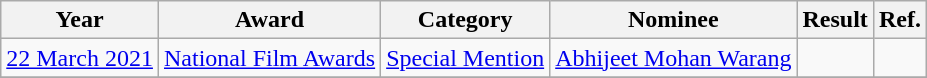<table class="wikitable plainrowheaders sortable">
<tr>
<th scope="col">Year</th>
<th scope="col">Award</th>
<th scope="col">Category</th>
<th scope="col">Nominee</th>
<th scope="col">Result</th>
<th scope="col">Ref.</th>
</tr>
<tr>
<td><a href='#'>22 March 2021</a></td>
<td><a href='#'>National Film Awards</a></td>
<td><a href='#'>Special Mention</a></td>
<td><a href='#'>Abhijeet Mohan Warang</a></td>
<td></td>
<td></td>
</tr>
<tr>
</tr>
</table>
